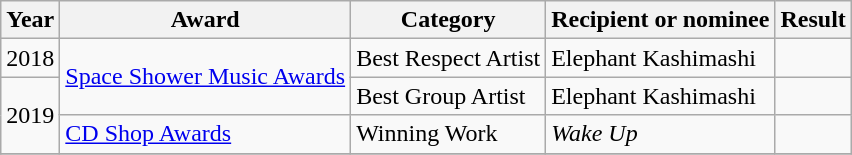<table class="wikitable">
<tr>
<th>Year</th>
<th>Award</th>
<th>Category</th>
<th>Recipient or nominee</th>
<th>Result</th>
</tr>
<tr>
<td>2018</td>
<td rowspan="2"><a href='#'>Space Shower Music Awards</a></td>
<td>Best Respect Artist</td>
<td>Elephant Kashimashi</td>
<td></td>
</tr>
<tr>
<td rowspan="2">2019</td>
<td>Best Group Artist</td>
<td>Elephant Kashimashi</td>
<td></td>
</tr>
<tr>
<td><a href='#'>CD Shop Awards</a></td>
<td>Winning Work</td>
<td><em>Wake Up</em></td>
<td></td>
</tr>
<tr>
</tr>
</table>
